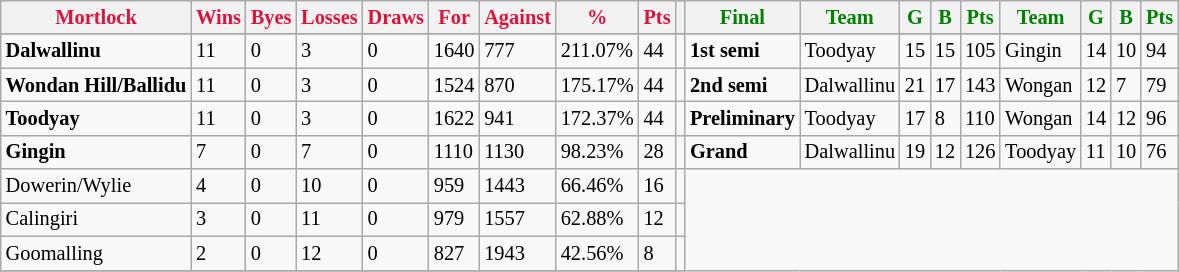<table style="font-size: 85%; text-align: left;" class="wikitable">
<tr>
<th style="color:crimson">Mortlock</th>
<th style="color:crimson">Wins</th>
<th style="color:crimson">Byes</th>
<th style="color:crimson">Losses</th>
<th style="color:crimson">Draws</th>
<th style="color:crimson">For</th>
<th style="color:crimson">Against</th>
<th style="color:crimson">%</th>
<th style="color:crimson">Pts</th>
<th></th>
<th style="color:green">Final</th>
<th style="color:green">Team</th>
<th style="color:green">G</th>
<th style="color:green">B</th>
<th style="color:green">Pts</th>
<th style="color:green">Team</th>
<th style="color:green">G</th>
<th style="color:green">B</th>
<th style="color:green">Pts</th>
</tr>
<tr>
</tr>
<tr>
</tr>
<tr>
<td><strong>	Dalwallinu	</strong></td>
<td>11</td>
<td>0</td>
<td>3</td>
<td>0</td>
<td>1640</td>
<td>777</td>
<td>211.07%</td>
<td>44</td>
<td></td>
<td><strong>1st semi</strong></td>
<td>Toodyay</td>
<td>15</td>
<td>15</td>
<td>105</td>
<td>Gingin</td>
<td>14</td>
<td>10</td>
<td>94</td>
</tr>
<tr>
<td><strong>	Wondan Hill/Ballidu	</strong></td>
<td>11</td>
<td>0</td>
<td>3</td>
<td>0</td>
<td>1524</td>
<td>870</td>
<td>175.17%</td>
<td>44</td>
<td></td>
<td><strong>2nd semi</strong></td>
<td>Dalwallinu</td>
<td>21</td>
<td>17</td>
<td>143</td>
<td>Wongan</td>
<td>12</td>
<td>7</td>
<td>79</td>
</tr>
<tr>
<td><strong>	Toodyay	</strong></td>
<td>11</td>
<td>0</td>
<td>3</td>
<td>0</td>
<td>1622</td>
<td>941</td>
<td>172.37%</td>
<td>44</td>
<td></td>
<td><strong>Preliminary</strong></td>
<td>Toodyay</td>
<td>17</td>
<td>8</td>
<td>110</td>
<td>Wongan</td>
<td>14</td>
<td>12</td>
<td>96</td>
</tr>
<tr>
<td><strong>	Gingin	</strong></td>
<td>7</td>
<td>0</td>
<td>7</td>
<td>0</td>
<td>1110</td>
<td>1130</td>
<td>98.23%</td>
<td>28</td>
<td></td>
<td><strong>Grand</strong></td>
<td>Dalwallinu</td>
<td>19</td>
<td>12</td>
<td>126</td>
<td>Toodyay</td>
<td>11</td>
<td>10</td>
<td>76</td>
</tr>
<tr>
<td>Dowerin/Wylie</td>
<td>4</td>
<td>0</td>
<td>10</td>
<td>0</td>
<td>959</td>
<td>1443</td>
<td>66.46%</td>
<td>16</td>
<td></td>
</tr>
<tr>
<td>Calingiri</td>
<td>3</td>
<td>0</td>
<td>11</td>
<td>0</td>
<td>979</td>
<td>1557</td>
<td>62.88%</td>
<td>12</td>
<td></td>
</tr>
<tr>
<td>Goomalling</td>
<td>2</td>
<td>0</td>
<td>12</td>
<td>0</td>
<td>827</td>
<td>1943</td>
<td>42.56%</td>
<td>8</td>
<td></td>
</tr>
<tr>
</tr>
</table>
